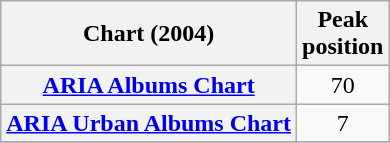<table class="wikitable plainrowheaders">
<tr>
<th scope="col">Chart (2004)</th>
<th scope="col">Peak<br>position</th>
</tr>
<tr>
<th scope="row"><a href='#'>ARIA Albums Chart</a></th>
<td style="text-align:center;">70</td>
</tr>
<tr>
<th scope="row"><a href='#'>ARIA Urban Albums Chart</a></th>
<td style="text-align:center;">7</td>
</tr>
<tr>
</tr>
</table>
